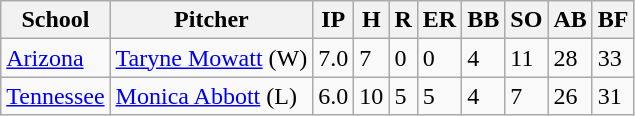<table class="wikitable">
<tr>
<th>School</th>
<th>Pitcher</th>
<th>IP</th>
<th>H</th>
<th>R</th>
<th>ER</th>
<th>BB</th>
<th>SO</th>
<th>AB</th>
<th>BF</th>
</tr>
<tr>
<td><a href='#'>Arizona</a></td>
<td><a href='#'>Taryne Mowatt</a> (W)</td>
<td>7.0</td>
<td>7</td>
<td>0</td>
<td>0</td>
<td>4</td>
<td>11</td>
<td>28</td>
<td>33</td>
</tr>
<tr>
<td><a href='#'>Tennessee</a></td>
<td><a href='#'>Monica Abbott</a> (L)</td>
<td>6.0</td>
<td>10</td>
<td>5</td>
<td>5</td>
<td>4</td>
<td>7</td>
<td>26</td>
<td>31</td>
</tr>
</table>
